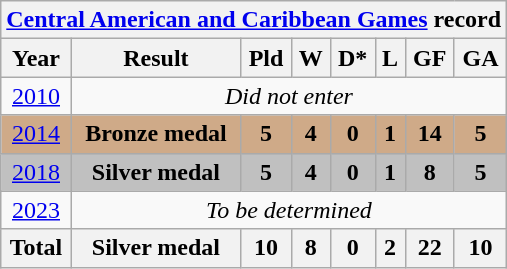<table class="wikitable" style="text-align: center;">
<tr>
<th colspan=8><a href='#'>Central American and Caribbean Games</a> record</th>
</tr>
<tr>
<th>Year</th>
<th>Result</th>
<th>Pld</th>
<th>W</th>
<th>D*</th>
<th>L</th>
<th>GF</th>
<th>GA</th>
</tr>
<tr>
<td> <a href='#'>2010</a></td>
<td colspan=8><em>Did not enter</em></td>
</tr>
<tr bgcolor=#cfaa88>
<td> <a href='#'>2014</a></td>
<td><strong>Bronze medal</strong></td>
<td><strong>5</strong></td>
<td><strong>4</strong></td>
<td><strong>0</strong></td>
<td><strong>1</strong></td>
<td><strong>14</strong></td>
<td><strong>5</strong></td>
</tr>
<tr bgcolor=silver>
<td> <a href='#'>2018</a></td>
<td><strong>Silver medal</strong></td>
<td><strong>5</strong></td>
<td><strong>4</strong></td>
<td><strong>0</strong></td>
<td><strong>1</strong></td>
<td><strong>8</strong></td>
<td><strong>5</strong></td>
</tr>
<tr>
<td> <a href='#'>2023</a></td>
<td colspan=8><em>To be determined</em></td>
</tr>
<tr>
<th>Total</th>
<th>Silver medal</th>
<th>10</th>
<th>8</th>
<th>0</th>
<th>2</th>
<th>22</th>
<th>10</th>
</tr>
</table>
